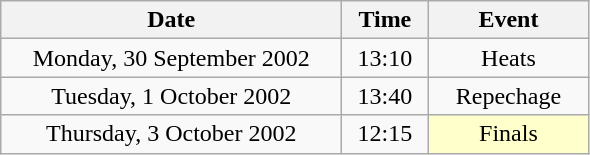<table class = "wikitable" style="text-align:center;">
<tr>
<th width=220>Date</th>
<th width=50>Time</th>
<th width=100>Event</th>
</tr>
<tr>
<td>Monday, 30 September 2002</td>
<td>13:10</td>
<td>Heats</td>
</tr>
<tr>
<td>Tuesday, 1 October 2002</td>
<td>13:40</td>
<td>Repechage</td>
</tr>
<tr>
<td>Thursday, 3 October 2002</td>
<td>12:15</td>
<td bgcolor=ffffcc>Finals</td>
</tr>
</table>
